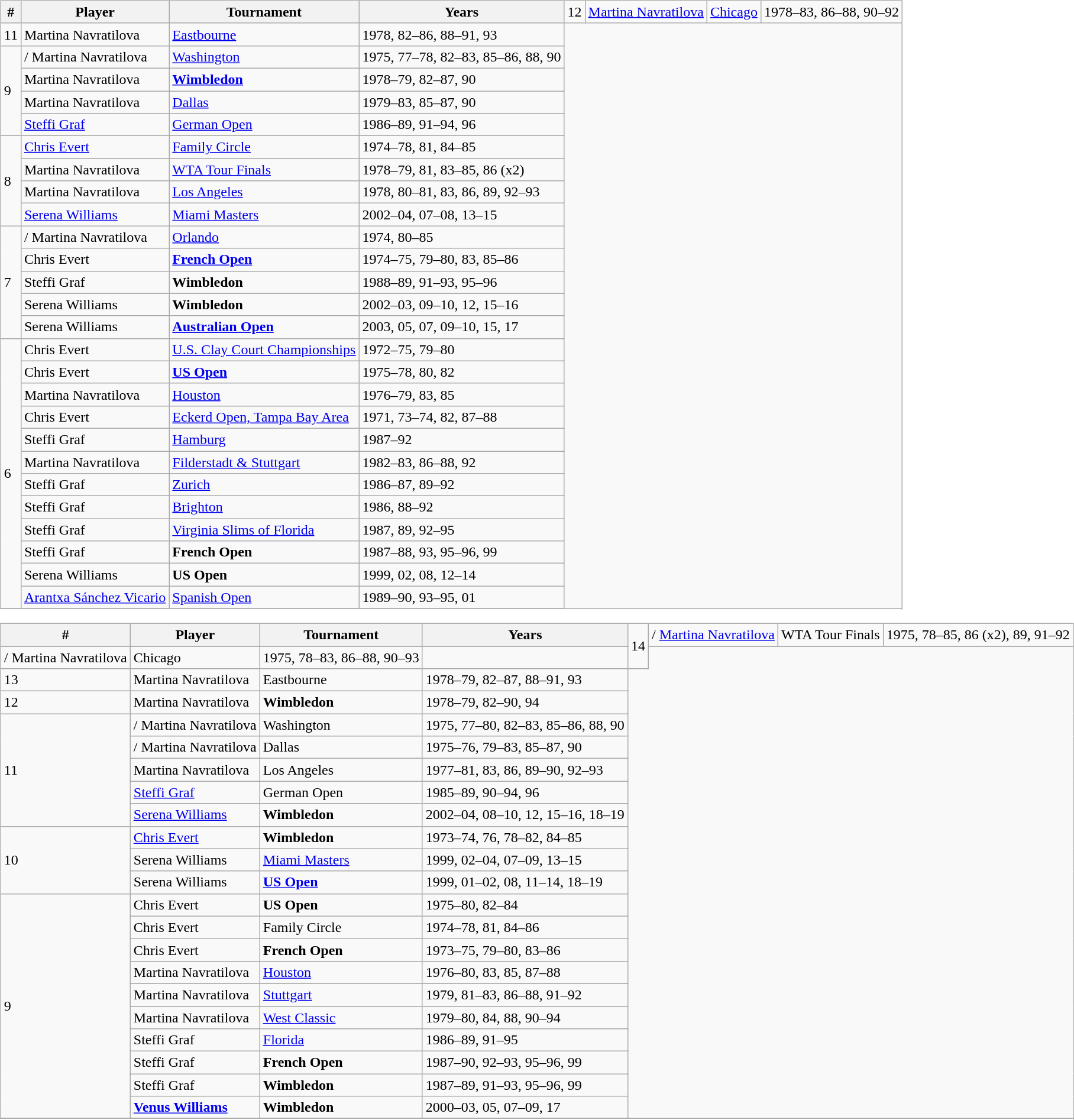<table>
<tr valign=top>
<td><br><table class="wikitable">
<tr>
<th>#</th>
<th>Player</th>
<th>Tournament</th>
<th>Years</th>
<td>12</td>
<td> <a href='#'>Martina Navratilova</a></td>
<td><a href='#'>Chicago</a></td>
<td>1978–83, 86–88, 90–92</td>
</tr>
<tr>
<td>11</td>
<td> Martina Navratilova</td>
<td><a href='#'>Eastbourne</a></td>
<td>1978, 82–86, 88–91, 93</td>
</tr>
<tr>
<td rowspan=4>9</td>
<td nowrap>/ Martina Navratilova</td>
<td><a href='#'>Washington</a></td>
<td>1975, 77–78, 82–83, 85–86, 88, 90</td>
</tr>
<tr>
<td> Martina Navratilova</td>
<td><strong><a href='#'>Wimbledon</a></strong></td>
<td>1978–79, 82–87, 90</td>
</tr>
<tr>
<td> Martina Navratilova</td>
<td><a href='#'>Dallas</a></td>
<td>1979–83, 85–87, 90</td>
</tr>
<tr>
<td> <a href='#'>Steffi Graf</a></td>
<td><a href='#'>German Open</a></td>
<td>1986–89, 91–94, 96</td>
</tr>
<tr>
<td rowspan=4>8</td>
<td> <a href='#'>Chris Evert</a></td>
<td><a href='#'>Family Circle</a></td>
<td>1974–78, 81, 84–85</td>
</tr>
<tr>
<td> Martina Navratilova</td>
<td><a href='#'>WTA Tour Finals</a></td>
<td>1978–79, 81, 83–85, 86 (x2)</td>
</tr>
<tr>
<td> Martina Navratilova</td>
<td><a href='#'>Los Angeles</a></td>
<td>1978, 80–81, 83, 86, 89, 92–93</td>
</tr>
<tr>
<td> <a href='#'>Serena Williams</a></td>
<td><a href='#'>Miami Masters</a></td>
<td>2002–04, 07–08, 13–15</td>
</tr>
<tr>
<td rowspan=5>7</td>
<td>/ Martina Navratilova</td>
<td><a href='#'>Orlando</a></td>
<td>1974, 80–85</td>
</tr>
<tr>
<td> Chris Evert</td>
<td><strong><a href='#'>French Open</a></strong></td>
<td>1974–75, 79–80, 83, 85–86</td>
</tr>
<tr>
<td> Steffi Graf</td>
<td><strong>Wimbledon</strong></td>
<td>1988–89, 91–93, 95–96</td>
</tr>
<tr>
<td> Serena Williams</td>
<td><strong>Wimbledon</strong></td>
<td>2002–03, 09–10, 12, 15–16</td>
</tr>
<tr>
<td> Serena Williams</td>
<td><strong><a href='#'>Australian Open</a></strong></td>
<td>2003, 05, 07, 09–10, 15, 17</td>
</tr>
<tr>
<td rowspan=12>6</td>
<td> Chris Evert</td>
<td><a href='#'>U.S. Clay Court Championships</a></td>
<td>1972–75, 79–80</td>
</tr>
<tr>
<td> Chris Evert</td>
<td><strong><a href='#'>US Open</a></strong></td>
<td>1975–78, 80, 82</td>
</tr>
<tr>
<td> Martina Navratilova</td>
<td><a href='#'>Houston</a></td>
<td>1976–79, 83, 85</td>
</tr>
<tr>
<td> Chris Evert</td>
<td><a href='#'>Eckerd Open, Tampa Bay Area</a></td>
<td>1971, 73–74, 82, 87–88</td>
</tr>
<tr>
<td> Steffi Graf</td>
<td><a href='#'>Hamburg</a></td>
<td>1987–92</td>
</tr>
<tr>
<td> Martina Navratilova</td>
<td><a href='#'>Filderstadt & Stuttgart</a></td>
<td>1982–83, 86–88, 92</td>
</tr>
<tr>
<td> Steffi Graf</td>
<td><a href='#'>Zurich</a></td>
<td>1986–87, 89–92</td>
</tr>
<tr>
<td> Steffi Graf</td>
<td><a href='#'>Brighton</a></td>
<td>1986, 88–92</td>
</tr>
<tr>
<td> Steffi Graf</td>
<td><a href='#'>Virginia Slims of Florida</a></td>
<td>1987, 89, 92–95</td>
</tr>
<tr>
<td> Steffi Graf</td>
<td><strong>French Open</strong></td>
<td>1987–88, 93, 95–96, 99</td>
</tr>
<tr>
<td> Serena Williams</td>
<td><strong>US Open</strong></td>
<td>1999, 02, 08, 12–14</td>
</tr>
<tr>
<td> <a href='#'>Arantxa Sánchez Vicario</a></td>
<td><a href='#'>Spanish Open</a></td>
<td>1989–90, 93–95, 01</td>
</tr>
<tr>
</tr>
</table>
<table class="wikitable">
<tr>
<th>#</th>
<th>Player</th>
<th>Tournament</th>
<th>Years</th>
<td rowspan=2>14</td>
<td>/ <a href='#'>Martina Navratilova</a></td>
<td>WTA Tour Finals</td>
<td>1975, 78–85, 86 (x2), 89, 91–92</td>
</tr>
<tr>
<td nowrap>/ Martina Navratilova</td>
<td>Chicago</td>
<td>1975, 78–83, 86–88, 90–93</td>
</tr>
<tr>
<td>13</td>
<td> Martina Navratilova</td>
<td>Eastbourne</td>
<td>1978–79, 82–87, 88–91, 93</td>
</tr>
<tr>
<td>12</td>
<td> Martina Navratilova</td>
<td><strong>Wimbledon</strong></td>
<td>1978–79, 82–90, 94</td>
</tr>
<tr>
<td rowspan=5>11</td>
<td>/ Martina Navratilova</td>
<td>Washington</td>
<td>1975, 77–80, 82–83, 85–86, 88, 90</td>
</tr>
<tr>
<td>/ Martina Navratilova</td>
<td>Dallas</td>
<td>1975–76, 79–83, 85–87, 90</td>
</tr>
<tr>
<td> Martina Navratilova</td>
<td>Los Angeles</td>
<td>1977–81, 83, 86, 89–90, 92–93</td>
</tr>
<tr>
<td> <a href='#'>Steffi Graf</a></td>
<td>German Open</td>
<td>1985–89, 90–94, 96</td>
</tr>
<tr>
<td> <a href='#'>Serena Williams</a></td>
<td><strong>Wimbledon</strong></td>
<td>2002–04, 08–10, 12, 15–16, 18–19</td>
</tr>
<tr>
<td rowspan=3>10</td>
<td> <a href='#'>Chris Evert</a></td>
<td><strong>Wimbledon</strong></td>
<td>1973–74, 76, 78–82, 84–85</td>
</tr>
<tr>
<td> Serena Williams</td>
<td><a href='#'>Miami Masters</a></td>
<td>1999, 02–04, 07–09, 13–15</td>
</tr>
<tr>
<td> Serena Williams</td>
<td><strong><a href='#'>US Open</a></strong></td>
<td>1999, 01–02, 08, 11–14, 18–19</td>
</tr>
<tr>
<td rowspan=10>9</td>
<td> Chris Evert</td>
<td><strong>US Open</strong></td>
<td>1975–80, 82–84</td>
</tr>
<tr>
<td> Chris Evert</td>
<td>Family Circle</td>
<td>1974–78, 81, 84–86</td>
</tr>
<tr>
<td> Chris Evert</td>
<td><strong>French Open</strong></td>
<td>1973–75, 79–80, 83–86</td>
</tr>
<tr>
<td> Martina Navratilova</td>
<td><a href='#'>Houston</a></td>
<td>1976–80, 83, 85, 87–88</td>
</tr>
<tr>
<td> Martina Navratilova</td>
<td><a href='#'>Stuttgart</a></td>
<td>1979, 81–83, 86–88, 91–92</td>
</tr>
<tr>
<td> Martina Navratilova</td>
<td><a href='#'>West Classic</a></td>
<td>1979–80, 84, 88, 90–94</td>
</tr>
<tr>
<td> Steffi Graf</td>
<td><a href='#'>Florida</a></td>
<td>1986–89, 91–95</td>
</tr>
<tr>
<td> Steffi Graf</td>
<td><strong>French Open</strong></td>
<td>1987–90, 92–93, 95–96, 99</td>
</tr>
<tr>
<td> Steffi Graf</td>
<td><strong>Wimbledon</strong></td>
<td>1987–89, 91–93, 95–96, 99</td>
</tr>
<tr>
<td> <strong><a href='#'>Venus Williams</a></strong></td>
<td><strong>Wimbledon</strong></td>
<td>2000–03, 05, 07–09, 17</td>
</tr>
<tr>
</tr>
</table>
</td>
</tr>
</table>
